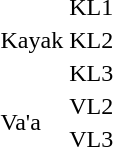<table>
<tr>
<td rowspan=3>Kayak</td>
<td>KL1<br></td>
<td></td>
<td></td>
<td></td>
</tr>
<tr>
<td>KL2<br></td>
<td></td>
<td></td>
<td></td>
</tr>
<tr>
<td>KL3<br></td>
<td></td>
<td></td>
<td></td>
</tr>
<tr>
<td rowspan=2>Va'a</td>
<td>VL2<br></td>
<td></td>
<td></td>
<td></td>
</tr>
<tr>
<td>VL3<br></td>
<td></td>
<td></td>
<td></td>
</tr>
</table>
